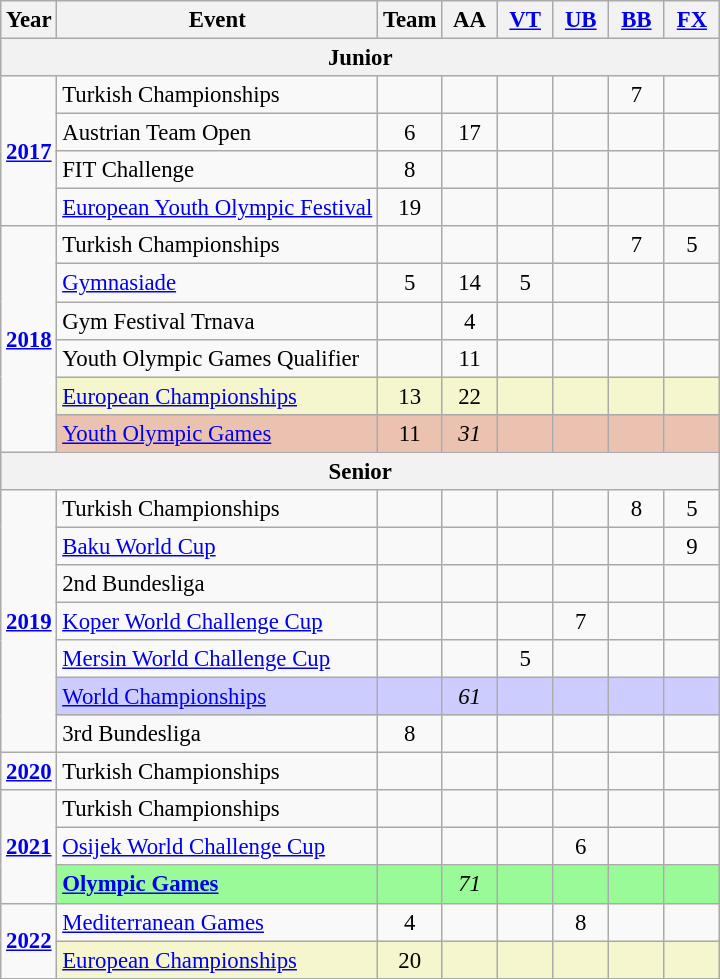<table class="wikitable" style="text-align:center; font-size:95%;">
<tr>
<th align=center>Year</th>
<th align=center>Event</th>
<th style="width:30px;">Team</th>
<th style="width:30px;">AA</th>
<th style="width:30px;"><a href='#'>VT</a></th>
<th style="width:30px;"><a href='#'>UB</a></th>
<th style="width:30px;"><a href='#'>BB</a></th>
<th style="width:30px;"><a href='#'>FX</a></th>
</tr>
<tr>
<th colspan="8"><strong>Junior</strong></th>
</tr>
<tr>
<td rowspan="4"><strong><a href='#'>2017</a></strong></td>
<td align=left>Turkish Championships</td>
<td></td>
<td></td>
<td></td>
<td></td>
<td>7</td>
<td></td>
</tr>
<tr>
<td align=left>Austrian Team Open</td>
<td>6</td>
<td>17</td>
<td></td>
<td></td>
<td></td>
<td></td>
</tr>
<tr>
<td align=left>FIT Challenge</td>
<td>8</td>
<td></td>
<td></td>
<td></td>
<td></td>
<td></td>
</tr>
<tr>
<td align=left><a href='#'>European Youth Olympic Festival</a></td>
<td>19</td>
<td></td>
<td></td>
<td></td>
<td></td>
<td></td>
</tr>
<tr>
<td rowspan="6"><strong><a href='#'>2018</a></strong></td>
<td align=left>Turkish Championships</td>
<td></td>
<td></td>
<td></td>
<td></td>
<td>7</td>
<td>5</td>
</tr>
<tr>
<td align=left><a href='#'>Gymnasiade</a></td>
<td>5</td>
<td>14</td>
<td>5</td>
<td></td>
<td></td>
<td></td>
</tr>
<tr>
<td align=left>Gym Festival Trnava</td>
<td></td>
<td>4</td>
<td></td>
<td></td>
<td></td>
<td></td>
</tr>
<tr>
<td align=left>Youth Olympic Games Qualifier</td>
<td></td>
<td>11</td>
<td></td>
<td></td>
<td></td>
<td></td>
</tr>
<tr bgcolor=#F5F6CE>
<td align=left><a href='#'>European Championships</a></td>
<td>13</td>
<td>22</td>
<td></td>
<td></td>
<td></td>
<td></td>
</tr>
<tr bgcolor=#EBC2AF>
<td align=left><a href='#'>Youth Olympic Games</a></td>
<td>11</td>
<td><em>31</em></td>
<td></td>
<td></td>
<td></td>
<td></td>
</tr>
<tr>
<th colspan="8"><strong>Senior</strong></th>
</tr>
<tr>
<td rowspan="7"><strong><a href='#'>2019</a></strong></td>
<td align=left>Turkish Championships</td>
<td></td>
<td></td>
<td></td>
<td></td>
<td>8</td>
<td>5</td>
</tr>
<tr>
<td align=left><a href='#'>Baku World Cup</a></td>
<td></td>
<td></td>
<td></td>
<td></td>
<td></td>
<td>9</td>
</tr>
<tr>
<td align=left>2nd Bundesliga</td>
<td></td>
<td></td>
<td></td>
<td></td>
<td></td>
<td></td>
</tr>
<tr>
<td align=left><a href='#'>Koper World Challenge Cup</a></td>
<td></td>
<td></td>
<td></td>
<td>7</td>
<td></td>
<td></td>
</tr>
<tr>
<td align=left><a href='#'>Mersin World Challenge Cup</a></td>
<td></td>
<td></td>
<td>5</td>
<td></td>
<td></td>
<td></td>
</tr>
<tr bgcolor=#CCCCFF>
<td align=left><a href='#'>World Championships</a></td>
<td></td>
<td><em>61</em></td>
<td></td>
<td></td>
<td></td>
<td></td>
</tr>
<tr>
<td align=left>3rd Bundesliga</td>
<td>8</td>
<td></td>
<td></td>
<td></td>
<td></td>
<td></td>
</tr>
<tr>
<td rowspan="1"><strong><a href='#'>2020</a></strong></td>
<td align=left>Turkish Championships</td>
<td></td>
<td></td>
<td></td>
<td></td>
<td></td>
<td></td>
</tr>
<tr>
<td rowspan="3"><strong><a href='#'>2021</a></strong></td>
<td align=left>Turkish Championships</td>
<td></td>
<td></td>
<td></td>
<td></td>
<td></td>
<td></td>
</tr>
<tr>
<td align=left><a href='#'>Osijek World Challenge Cup</a></td>
<td></td>
<td></td>
<td></td>
<td>6</td>
<td></td>
<td></td>
</tr>
<tr style="background:#98fb98;">
<td align=left><strong><a href='#'>Olympic Games</a></strong></td>
<td></td>
<td><em>71</em></td>
<td></td>
<td></td>
<td></td>
<td></td>
</tr>
<tr>
<td rowspan="2"><strong><a href='#'>2022</a></strong></td>
<td align=left><a href='#'>Mediterranean Games</a></td>
<td>4</td>
<td></td>
<td></td>
<td>8</td>
<td></td>
<td></td>
</tr>
<tr bgcolor=#F5F6CE>
<td align=left><a href='#'>European Championships</a></td>
<td>20</td>
<td></td>
<td></td>
<td></td>
<td></td>
<td></td>
</tr>
</table>
